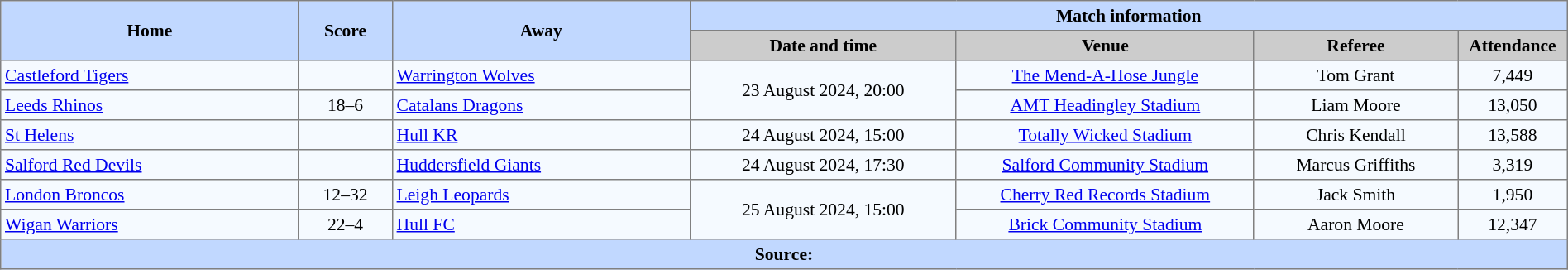<table border=1 style="border-collapse:collapse; font-size:90%; text-align:center;" cellpadding=3 cellspacing=0 width=100%>
<tr style="background:#C1D8ff;">
<th scope="col" rowspan=2 width=19%>Home</th>
<th scope="col" rowspan=2 width=6%>Score</th>
<th scope="col" rowspan=2 width=19%>Away</th>
<th colspan=4>Match information</th>
</tr>
<tr style="background:#CCCCCC;">
<th scope="col" width=17%>Date and time</th>
<th scope="col" width=19%>Venue</th>
<th scope="col" width=13%>Referee</th>
<th scope="col" width=7%>Attendance</th>
</tr>
<tr style="background:#F5FAFF;">
<td style="text-align:left;"> <a href='#'>Castleford Tigers</a></td>
<td></td>
<td style="text-align:left;"> <a href='#'>Warrington Wolves</a></td>
<td Rowspan=2>23 August 2024, 20:00</td>
<td><a href='#'>The Mend-A-Hose Jungle</a></td>
<td>Tom Grant</td>
<td>7,449</td>
</tr>
<tr style="background:#F5FAFF;">
<td style="text-align:left;"> <a href='#'>Leeds Rhinos</a></td>
<td>18–6</td>
<td style="text-align:left;"> <a href='#'>Catalans Dragons</a></td>
<td><a href='#'>AMT Headingley Stadium</a></td>
<td>Liam Moore</td>
<td>13,050</td>
</tr>
<tr style="background:#F5FAFF;">
<td style="text-align:left;"> <a href='#'>St Helens</a></td>
<td></td>
<td style="text-align:left;"> <a href='#'>Hull KR</a></td>
<td>24 August 2024, 15:00</td>
<td><a href='#'>Totally Wicked Stadium</a></td>
<td>Chris Kendall</td>
<td>13,588</td>
</tr>
<tr style="background:#F5FAFF;">
<td style="text-align:left;"> <a href='#'>Salford Red Devils</a></td>
<td></td>
<td style="text-align:left;"> <a href='#'>Huddersfield Giants</a></td>
<td>24 August 2024, 17:30</td>
<td><a href='#'>Salford Community Stadium</a></td>
<td>Marcus Griffiths</td>
<td>3,319</td>
</tr>
<tr style="background:#F5FAFF;">
<td style="text-align:left;"> <a href='#'>London Broncos</a></td>
<td>12–32</td>
<td style="text-align:left;"> <a href='#'>Leigh Leopards</a></td>
<td Rowspan=2>25 August 2024, 15:00</td>
<td><a href='#'>Cherry Red Records Stadium</a></td>
<td>Jack Smith</td>
<td>1,950</td>
</tr>
<tr style="background:#F5FAFF;">
<td style="text-align:left;"> <a href='#'>Wigan Warriors</a></td>
<td>22–4</td>
<td style="text-align:left;"> <a href='#'>Hull FC</a></td>
<td><a href='#'>Brick Community Stadium</a></td>
<td>Aaron Moore</td>
<td>12,347</td>
</tr>
<tr style="background:#c1d8ff;">
<th colspan=7>Source:</th>
</tr>
</table>
